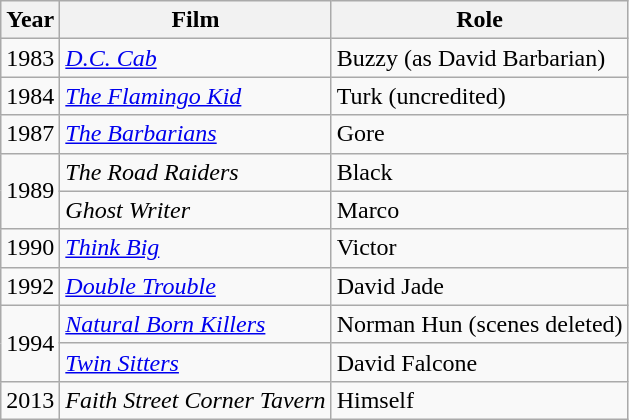<table class="wikitable">
<tr>
<th>Year</th>
<th>Film</th>
<th>Role</th>
</tr>
<tr>
<td>1983</td>
<td><em><a href='#'>D.C. Cab</a></em></td>
<td>Buzzy (as David Barbarian)</td>
</tr>
<tr>
<td>1984</td>
<td><em><a href='#'>The Flamingo Kid</a></em></td>
<td>Turk (uncredited)</td>
</tr>
<tr>
<td>1987</td>
<td><em><a href='#'>The Barbarians</a></em></td>
<td>Gore</td>
</tr>
<tr>
<td rowspan="2">1989</td>
<td><em>The Road Raiders</em></td>
<td>Black</td>
</tr>
<tr>
<td><em>Ghost Writer</em></td>
<td>Marco</td>
</tr>
<tr>
<td>1990</td>
<td><em><a href='#'>Think Big</a></em></td>
<td>Victor</td>
</tr>
<tr>
<td>1992</td>
<td><em><a href='#'>Double Trouble</a></em></td>
<td>David Jade</td>
</tr>
<tr>
<td rowspan="2">1994</td>
<td><em><a href='#'>Natural Born Killers</a></em></td>
<td>Norman Hun (scenes deleted)</td>
</tr>
<tr>
<td><em><a href='#'>Twin Sitters</a></em></td>
<td>David Falcone</td>
</tr>
<tr>
<td>2013</td>
<td><em>Faith Street Corner Tavern</em></td>
<td>Himself</td>
</tr>
</table>
